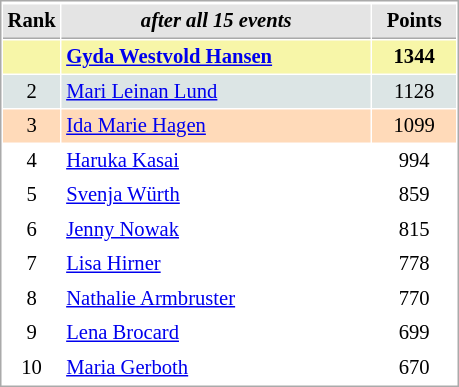<table cellspacing="1" cellpadding="3" style="border:1px solid #AAAAAA;font-size:86%">
<tr style="background-color: #E4E4E4;">
</tr>
<tr style="background-color: #E4E4E4;">
<th style="border-bottom:1px solid #AAAAAA; width: 10px;">Rank</th>
<th style="border-bottom:1px solid #AAAAAA; width: 200px;"><em>after all 15 events</em></th>
<th style="border-bottom:1px solid #AAAAAA; width: 50px;">Points</th>
</tr>
<tr style="background:#f7f6a8;">
<td align=center></td>
<td> <strong><a href='#'>Gyda Westvold Hansen</a></strong></td>
<td align=center><strong>1344</strong></td>
</tr>
<tr style="background:#dce5e5;">
<td align=center>2</td>
<td> <a href='#'>Mari Leinan Lund</a></td>
<td align=center>1128</td>
</tr>
<tr style="background:#ffdab9;">
<td align=center>3</td>
<td> <a href='#'>Ida Marie Hagen</a></td>
<td align=center>1099</td>
</tr>
<tr>
<td align=center>4</td>
<td> <a href='#'>Haruka Kasai</a></td>
<td align=center>994</td>
</tr>
<tr>
<td align=center>5</td>
<td> <a href='#'>Svenja Würth</a></td>
<td align=center>859</td>
</tr>
<tr>
<td align=center>6</td>
<td> <a href='#'>Jenny Nowak</a></td>
<td align=center>815</td>
</tr>
<tr>
<td align=center>7</td>
<td> <a href='#'>Lisa Hirner</a></td>
<td align=center>778</td>
</tr>
<tr>
<td align=center>8</td>
<td> <a href='#'>Nathalie Armbruster</a></td>
<td align=center>770</td>
</tr>
<tr>
<td align=center>9</td>
<td> <a href='#'>Lena Brocard</a></td>
<td align=center>699</td>
</tr>
<tr>
<td align=center>10</td>
<td> <a href='#'>Maria Gerboth</a></td>
<td align=center>670</td>
</tr>
</table>
